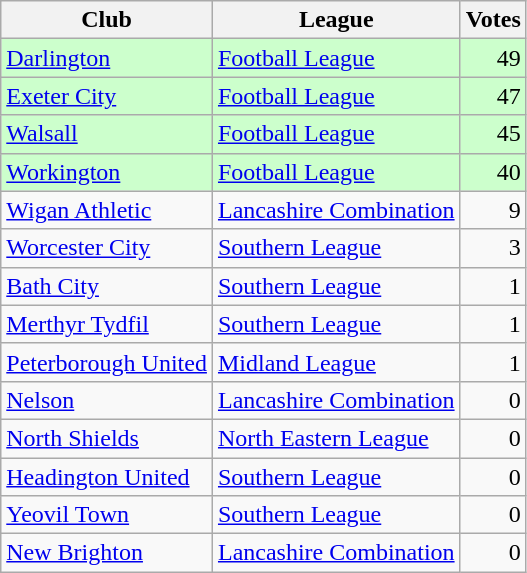<table class=wikitable style=text-align:left>
<tr>
<th>Club</th>
<th>League</th>
<th>Votes</th>
</tr>
<tr bgcolor=ccffcc>
<td><a href='#'>Darlington</a></td>
<td><a href='#'>Football League</a></td>
<td align=right>49</td>
</tr>
<tr bgcolor=ccffcc>
<td><a href='#'>Exeter City</a></td>
<td><a href='#'>Football League</a></td>
<td align=right>47</td>
</tr>
<tr bgcolor=ccffcc>
<td><a href='#'>Walsall</a></td>
<td><a href='#'>Football League</a></td>
<td align=right>45</td>
</tr>
<tr bgcolor=ccffcc>
<td><a href='#'>Workington</a></td>
<td><a href='#'>Football League</a></td>
<td align=right>40</td>
</tr>
<tr>
<td><a href='#'>Wigan Athletic</a></td>
<td><a href='#'>Lancashire Combination</a></td>
<td align=right>9</td>
</tr>
<tr>
<td><a href='#'>Worcester City</a></td>
<td><a href='#'>Southern League</a></td>
<td align=right>3</td>
</tr>
<tr>
<td><a href='#'>Bath City</a></td>
<td><a href='#'>Southern League</a></td>
<td align=right>1</td>
</tr>
<tr>
<td><a href='#'>Merthyr Tydfil</a></td>
<td><a href='#'>Southern League</a></td>
<td align=right>1</td>
</tr>
<tr>
<td><a href='#'>Peterborough United</a></td>
<td><a href='#'>Midland League</a></td>
<td align=right>1</td>
</tr>
<tr>
<td><a href='#'>Nelson</a></td>
<td><a href='#'>Lancashire Combination</a></td>
<td align=right>0</td>
</tr>
<tr>
<td><a href='#'>North Shields</a></td>
<td><a href='#'>North Eastern League</a></td>
<td align=right>0</td>
</tr>
<tr>
<td><a href='#'>Headington United</a></td>
<td><a href='#'>Southern League</a></td>
<td align=right>0</td>
</tr>
<tr>
<td><a href='#'>Yeovil Town</a></td>
<td><a href='#'>Southern League</a></td>
<td align=right>0</td>
</tr>
<tr>
<td><a href='#'>New Brighton</a></td>
<td><a href='#'>Lancashire Combination</a></td>
<td align=right>0</td>
</tr>
</table>
